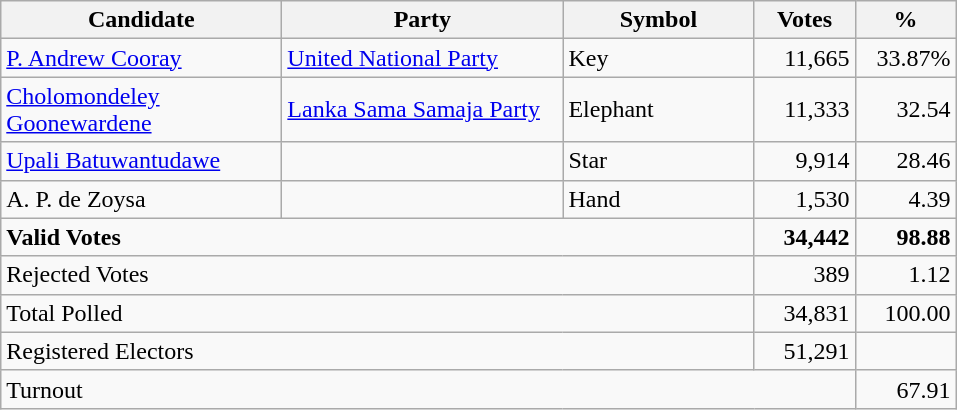<table class="wikitable" border="1" style="text-align:right;">
<tr>
<th align=left width="180">Candidate</th>
<th align=left width="180">Party</th>
<th align=left width="120">Symbol</th>
<th align=left width="60">Votes</th>
<th align=left width="60">%</th>
</tr>
<tr>
<td align=left><a href='#'>P. Andrew Cooray</a></td>
<td align=left><a href='#'>United National Party</a></td>
<td align=left>Key</td>
<td>11,665</td>
<td>33.87%</td>
</tr>
<tr>
<td align=left><a href='#'>Cholomondeley Goonewardene</a></td>
<td align=left><a href='#'>Lanka Sama Samaja Party</a></td>
<td align=left>Elephant</td>
<td>11,333</td>
<td>32.54</td>
</tr>
<tr>
<td align=left><a href='#'>Upali Batuwantudawe</a></td>
<td></td>
<td align=left>Star</td>
<td>9,914</td>
<td>28.46</td>
</tr>
<tr>
<td align=left>A. P. de Zoysa</td>
<td></td>
<td align=left>Hand</td>
<td>1,530</td>
<td>4.39</td>
</tr>
<tr>
<td align=left colspan=3><strong>Valid Votes</strong></td>
<td><strong>34,442</strong></td>
<td><strong>98.88</strong></td>
</tr>
<tr>
<td align=left colspan=3>Rejected Votes</td>
<td>389</td>
<td>1.12</td>
</tr>
<tr>
<td align=left colspan=3>Total Polled</td>
<td>34,831</td>
<td>100.00</td>
</tr>
<tr>
<td align=left colspan=3>Registered Electors</td>
<td>51,291</td>
<td></td>
</tr>
<tr>
<td align=left colspan=4>Turnout</td>
<td>67.91</td>
</tr>
</table>
